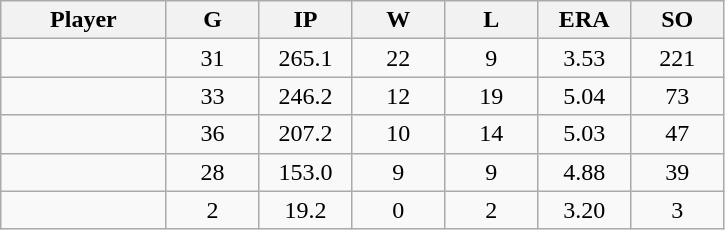<table class="wikitable sortable">
<tr>
<th bgcolor="#DDDDFF" width="16%">Player</th>
<th bgcolor="#DDDDFF" width="9%">G</th>
<th bgcolor="#DDDDFF" width="9%">IP</th>
<th bgcolor="#DDDDFF" width="9%">W</th>
<th bgcolor="#DDDDFF" width="9%">L</th>
<th bgcolor="#DDDDFF" width="9%">ERA</th>
<th bgcolor="#DDDDFF" width="9%">SO</th>
</tr>
<tr align="center">
<td></td>
<td>31</td>
<td>265.1</td>
<td>22</td>
<td>9</td>
<td>3.53</td>
<td>221</td>
</tr>
<tr align="center">
<td></td>
<td>33</td>
<td>246.2</td>
<td>12</td>
<td>19</td>
<td>5.04</td>
<td>73</td>
</tr>
<tr align="center">
<td></td>
<td>36</td>
<td>207.2</td>
<td>10</td>
<td>14</td>
<td>5.03</td>
<td>47</td>
</tr>
<tr align="center">
<td></td>
<td>28</td>
<td>153.0</td>
<td>9</td>
<td>9</td>
<td>4.88</td>
<td>39</td>
</tr>
<tr align="center">
<td></td>
<td>2</td>
<td>19.2</td>
<td>0</td>
<td>2</td>
<td>3.20</td>
<td>3</td>
</tr>
</table>
